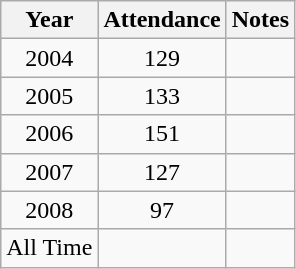<table class="wikitable">
<tr>
<th>Year</th>
<th>Attendance</th>
<th>Notes</th>
</tr>
<tr>
<td align="center">2004</td>
<td align="center">129</td>
<td align="center"></td>
</tr>
<tr>
<td align="center">2005</td>
<td align="center">133</td>
<td align="center"></td>
</tr>
<tr>
<td align="center">2006</td>
<td align="center">151</td>
<td align="center"></td>
</tr>
<tr>
<td align="center">2007</td>
<td align="center">127</td>
<td align="center"></td>
</tr>
<tr>
<td align="center">2008</td>
<td align="center">97</td>
<td align="center"></td>
</tr>
<tr>
<td align="center">All Time</td>
<td align="center"></td>
<td align="center"></td>
</tr>
</table>
